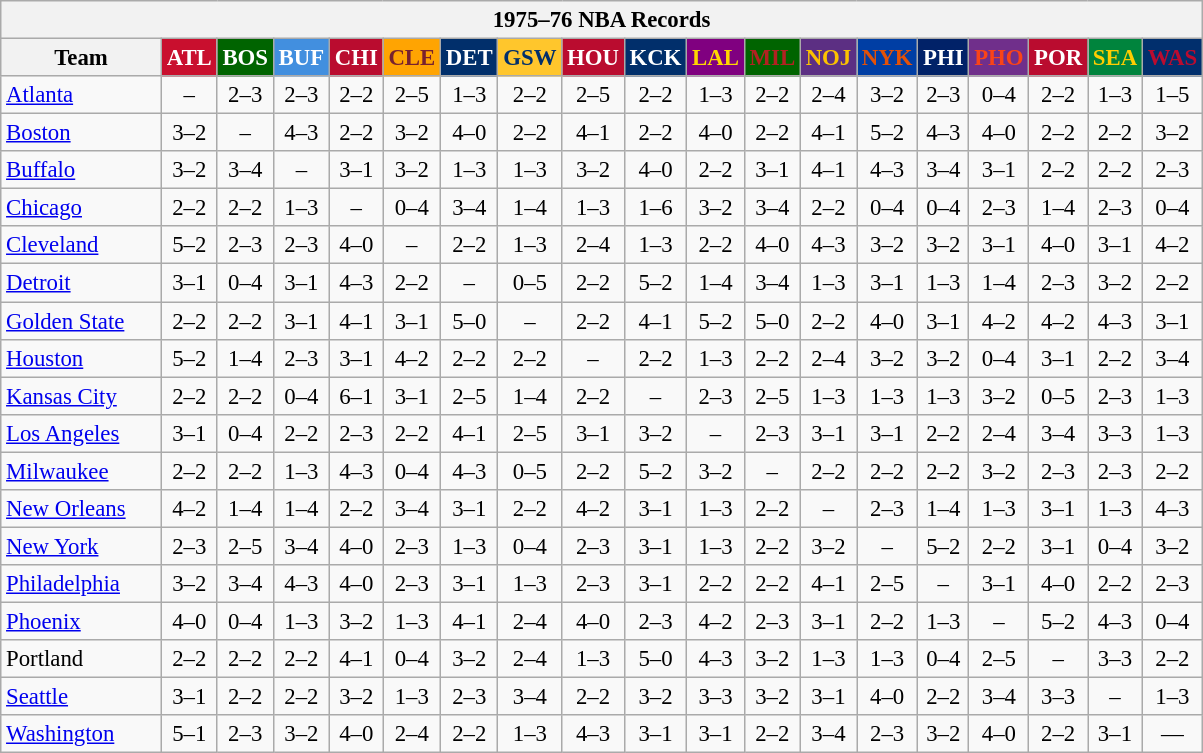<table class="wikitable" style="font-size:95%; text-align:center;">
<tr>
<th colspan=19>1975–76 NBA Records</th>
</tr>
<tr>
<th width=100>Team</th>
<th style="background:#C90F2E;color:#FFFFFF;width=35">ATL</th>
<th style="background:#006400;color:#FFFFFF;width=35">BOS</th>
<th style="background:#428FDF;color:#FFFFFF;width=35">BUF</th>
<th style="background:#BA0C2F;color:#FFFFFF;width=35">CHI</th>
<th style="background:#FFA402;color:#77222F;width=35">CLE</th>
<th style="background:#012F6B;color:#FFFFFF;width=35">DET</th>
<th style="background:#FFC62C;color:#012F6B;width=35">GSW</th>
<th style="background:#BA0C2F;color:#FFFFFF;width=35">HOU</th>
<th style="background:#012F6B;color:#FFFFFF;width=35">KCK</th>
<th style="background:#800080;color:#FFD700;width=35">LAL</th>
<th style="background:#006400;color:#B22222;width=35">MIL</th>
<th style="background:#5C2F83;color:#FCC200;width=35">NOJ</th>
<th style="background:#003EA4;color:#E35208;width=35">NYK</th>
<th style="background:#012268;color:#FFFFFF;width=35">PHI</th>
<th style="background:#702F8B;color:#FA4417;width=35">PHO</th>
<th style="background:#BA0C2F;color:#FFFFFF;width=35">POR</th>
<th style="background:#00843D;color:#FFCD01;width=35">SEA</th>
<th style="background:#012F6D;color:#BA0C2F;width=35">WAS</th>
</tr>
<tr>
<td style="text-align:left;"><a href='#'>Atlanta</a></td>
<td>–</td>
<td>2–3</td>
<td>2–3</td>
<td>2–2</td>
<td>2–5</td>
<td>1–3</td>
<td>2–2</td>
<td>2–5</td>
<td>2–2</td>
<td>1–3</td>
<td>2–2</td>
<td>2–4</td>
<td>3–2</td>
<td>2–3</td>
<td>0–4</td>
<td>2–2</td>
<td>1–3</td>
<td>1–5</td>
</tr>
<tr>
<td style="text-align:left;"><a href='#'>Boston</a></td>
<td>3–2</td>
<td>–</td>
<td>4–3</td>
<td>2–2</td>
<td>3–2</td>
<td>4–0</td>
<td>2–2</td>
<td>4–1</td>
<td>2–2</td>
<td>4–0</td>
<td>2–2</td>
<td>4–1</td>
<td>5–2</td>
<td>4–3</td>
<td>4–0</td>
<td>2–2</td>
<td>2–2</td>
<td>3–2</td>
</tr>
<tr>
<td style="text-align:left;"><a href='#'>Buffalo</a></td>
<td>3–2</td>
<td>3–4</td>
<td>–</td>
<td>3–1</td>
<td>3–2</td>
<td>1–3</td>
<td>1–3</td>
<td>3–2</td>
<td>4–0</td>
<td>2–2</td>
<td>3–1</td>
<td>4–1</td>
<td>4–3</td>
<td>3–4</td>
<td>3–1</td>
<td>2–2</td>
<td>2–2</td>
<td>2–3</td>
</tr>
<tr>
<td style="text-align:left;"><a href='#'>Chicago</a></td>
<td>2–2</td>
<td>2–2</td>
<td>1–3</td>
<td>–</td>
<td>0–4</td>
<td>3–4</td>
<td>1–4</td>
<td>1–3</td>
<td>1–6</td>
<td>3–2</td>
<td>3–4</td>
<td>2–2</td>
<td>0–4</td>
<td>0–4</td>
<td>2–3</td>
<td>1–4</td>
<td>2–3</td>
<td>0–4</td>
</tr>
<tr>
<td style="text-align:left;"><a href='#'>Cleveland</a></td>
<td>5–2</td>
<td>2–3</td>
<td>2–3</td>
<td>4–0</td>
<td>–</td>
<td>2–2</td>
<td>1–3</td>
<td>2–4</td>
<td>1–3</td>
<td>2–2</td>
<td>4–0</td>
<td>4–3</td>
<td>3–2</td>
<td>3–2</td>
<td>3–1</td>
<td>4–0</td>
<td>3–1</td>
<td>4–2</td>
</tr>
<tr>
<td style="text-align:left;"><a href='#'>Detroit</a></td>
<td>3–1</td>
<td>0–4</td>
<td>3–1</td>
<td>4–3</td>
<td>2–2</td>
<td>–</td>
<td>0–5</td>
<td>2–2</td>
<td>5–2</td>
<td>1–4</td>
<td>3–4</td>
<td>1–3</td>
<td>3–1</td>
<td>1–3</td>
<td>1–4</td>
<td>2–3</td>
<td>3–2</td>
<td>2–2</td>
</tr>
<tr>
<td style="text-align:left;"><a href='#'>Golden State</a></td>
<td>2–2</td>
<td>2–2</td>
<td>3–1</td>
<td>4–1</td>
<td>3–1</td>
<td>5–0</td>
<td>–</td>
<td>2–2</td>
<td>4–1</td>
<td>5–2</td>
<td>5–0</td>
<td>2–2</td>
<td>4–0</td>
<td>3–1</td>
<td>4–2</td>
<td>4–2</td>
<td>4–3</td>
<td>3–1</td>
</tr>
<tr>
<td style="text-align:left;"><a href='#'>Houston</a></td>
<td>5–2</td>
<td>1–4</td>
<td>2–3</td>
<td>3–1</td>
<td>4–2</td>
<td>2–2</td>
<td>2–2</td>
<td>–</td>
<td>2–2</td>
<td>1–3</td>
<td>2–2</td>
<td>2–4</td>
<td>3–2</td>
<td>3–2</td>
<td>0–4</td>
<td>3–1</td>
<td>2–2</td>
<td>3–4</td>
</tr>
<tr>
<td style="text-align:left;"><a href='#'>Kansas City</a></td>
<td>2–2</td>
<td>2–2</td>
<td>0–4</td>
<td>6–1</td>
<td>3–1</td>
<td>2–5</td>
<td>1–4</td>
<td>2–2</td>
<td>–</td>
<td>2–3</td>
<td>2–5</td>
<td>1–3</td>
<td>1–3</td>
<td>1–3</td>
<td>3–2</td>
<td>0–5</td>
<td>2–3</td>
<td>1–3</td>
</tr>
<tr>
<td style="text-align:left;"><a href='#'>Los Angeles</a></td>
<td>3–1</td>
<td>0–4</td>
<td>2–2</td>
<td>2–3</td>
<td>2–2</td>
<td>4–1</td>
<td>2–5</td>
<td>3–1</td>
<td>3–2</td>
<td>–</td>
<td>2–3</td>
<td>3–1</td>
<td>3–1</td>
<td>2–2</td>
<td>2–4</td>
<td>3–4</td>
<td>3–3</td>
<td>1–3</td>
</tr>
<tr>
<td style="text-align:left;"><a href='#'>Milwaukee</a></td>
<td>2–2</td>
<td>2–2</td>
<td>1–3</td>
<td>4–3</td>
<td>0–4</td>
<td>4–3</td>
<td>0–5</td>
<td>2–2</td>
<td>5–2</td>
<td>3–2</td>
<td>–</td>
<td>2–2</td>
<td>2–2</td>
<td>2–2</td>
<td>3–2</td>
<td>2–3</td>
<td>2–3</td>
<td>2–2</td>
</tr>
<tr>
<td style="text-align:left;"><a href='#'>New Orleans</a></td>
<td>4–2</td>
<td>1–4</td>
<td>1–4</td>
<td>2–2</td>
<td>3–4</td>
<td>3–1</td>
<td>2–2</td>
<td>4–2</td>
<td>3–1</td>
<td>1–3</td>
<td>2–2</td>
<td>–</td>
<td>2–3</td>
<td>1–4</td>
<td>1–3</td>
<td>3–1</td>
<td>1–3</td>
<td>4–3</td>
</tr>
<tr>
<td style="text-align:left;"><a href='#'>New York</a></td>
<td>2–3</td>
<td>2–5</td>
<td>3–4</td>
<td>4–0</td>
<td>2–3</td>
<td>1–3</td>
<td>0–4</td>
<td>2–3</td>
<td>3–1</td>
<td>1–3</td>
<td>2–2</td>
<td>3–2</td>
<td>–</td>
<td>5–2</td>
<td>2–2</td>
<td>3–1</td>
<td>0–4</td>
<td>3–2</td>
</tr>
<tr>
<td style="text-align:left;"><a href='#'>Philadelphia</a></td>
<td>3–2</td>
<td>3–4</td>
<td>4–3</td>
<td>4–0</td>
<td>2–3</td>
<td>3–1</td>
<td>1–3</td>
<td>2–3</td>
<td>3–1</td>
<td>2–2</td>
<td>2–2</td>
<td>4–1</td>
<td>2–5</td>
<td>–</td>
<td>3–1</td>
<td>4–0</td>
<td>2–2</td>
<td>2–3</td>
</tr>
<tr>
<td style="text-align:left;"><a href='#'>Phoenix</a></td>
<td>4–0</td>
<td>0–4</td>
<td>1–3</td>
<td>3–2</td>
<td>1–3</td>
<td>4–1</td>
<td>2–4</td>
<td>4–0</td>
<td>2–3</td>
<td>4–2</td>
<td>2–3</td>
<td>3–1</td>
<td>2–2</td>
<td>1–3</td>
<td>–</td>
<td>5–2</td>
<td>4–3</td>
<td>0–4</td>
</tr>
<tr>
<td style="text-align:left;">Portland</td>
<td>2–2</td>
<td>2–2</td>
<td>2–2</td>
<td>4–1</td>
<td>0–4</td>
<td>3–2</td>
<td>2–4</td>
<td>1–3</td>
<td>5–0</td>
<td>4–3</td>
<td>3–2</td>
<td>1–3</td>
<td>1–3</td>
<td>0–4</td>
<td>2–5</td>
<td>–</td>
<td>3–3</td>
<td>2–2</td>
</tr>
<tr>
<td style="text-align:left;"><a href='#'>Seattle</a></td>
<td>3–1</td>
<td>2–2</td>
<td>2–2</td>
<td>3–2</td>
<td>1–3</td>
<td>2–3</td>
<td>3–4</td>
<td>2–2</td>
<td>3–2</td>
<td>3–3</td>
<td>3–2</td>
<td>3–1</td>
<td>4–0</td>
<td>2–2</td>
<td>3–4</td>
<td>3–3</td>
<td>–</td>
<td>1–3</td>
</tr>
<tr>
<td style="text-align:left;"><a href='#'>Washington</a></td>
<td>5–1</td>
<td>2–3</td>
<td>3–2</td>
<td>4–0</td>
<td>2–4</td>
<td>2–2</td>
<td>1–3</td>
<td>4–3</td>
<td>3–1</td>
<td>3–1</td>
<td>2–2</td>
<td>3–4</td>
<td>2–3</td>
<td>3–2</td>
<td>4–0</td>
<td>2–2</td>
<td>3–1</td>
<td>—</td>
</tr>
</table>
